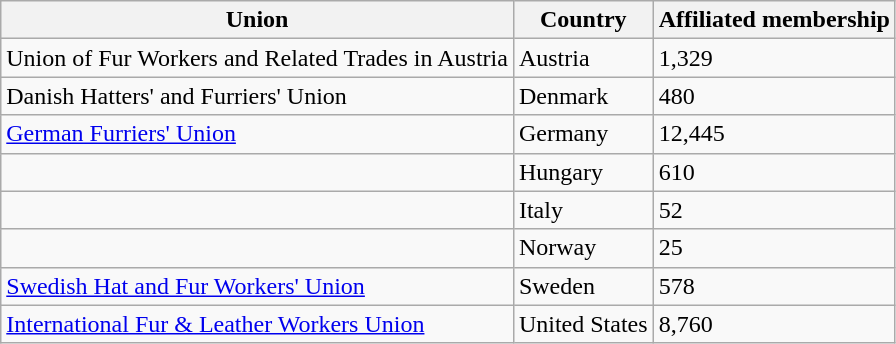<table class="wikitable sortable">
<tr>
<th>Union</th>
<th>Country</th>
<th>Affiliated membership</th>
</tr>
<tr>
<td>Union of Fur Workers and Related Trades in Austria</td>
<td>Austria</td>
<td>1,329</td>
</tr>
<tr>
<td>Danish Hatters' and Furriers' Union</td>
<td>Denmark</td>
<td>480</td>
</tr>
<tr>
<td><a href='#'>German Furriers' Union</a></td>
<td>Germany</td>
<td>12,445</td>
</tr>
<tr>
<td></td>
<td>Hungary</td>
<td>610</td>
</tr>
<tr>
<td></td>
<td>Italy</td>
<td>52</td>
</tr>
<tr>
<td></td>
<td>Norway</td>
<td>25</td>
</tr>
<tr>
<td><a href='#'>Swedish Hat and Fur Workers' Union</a></td>
<td>Sweden</td>
<td>578</td>
</tr>
<tr>
<td><a href='#'>International Fur & Leather Workers Union</a></td>
<td>United States</td>
<td>8,760</td>
</tr>
</table>
